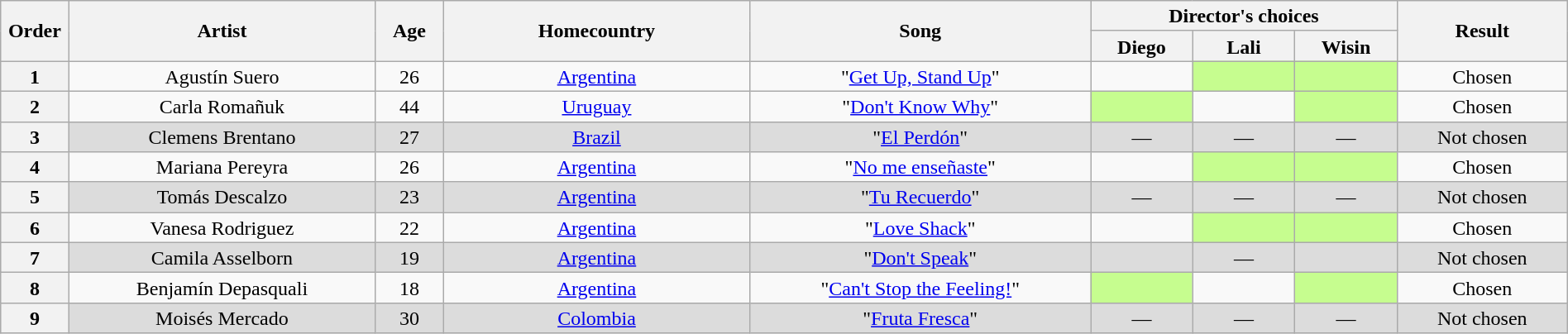<table class="wikitable" style="text-align:center; line-height:17px; width:100%;">
<tr>
<th scope="col" rowspan="2" style="width:04%;">Order</th>
<th scope="col" rowspan="2" style="width:18%;">Artist</th>
<th scope="col" rowspan="2" style="width:04%;">Age</th>
<th scope="col" rowspan="2" style="width:18%;">Homecountry</th>
<th scope="col" rowspan="2" style="width:20%;">Song</th>
<th scope="col" colspan="3" style="width:24%;">Director's choices</th>
<th scope="col" rowspan="2" style="width:10%;">Result</th>
</tr>
<tr>
<th style="width:06%;">Diego</th>
<th style="width:06%;">Lali</th>
<th style="width:06%;">Wisin</th>
</tr>
<tr>
<th>1</th>
<td>Agustín Suero</td>
<td>26</td>
<td><a href='#'>Argentina</a></td>
<td>"<a href='#'>Get Up, Stand Up</a>"</td>
<td><strong></strong></td>
<td style="background:#c6fd8f;"><strong></strong></td>
<td style="background:#c6fd8f;"><strong></strong></td>
<td>Chosen</td>
</tr>
<tr>
<th>2</th>
<td>Carla Romañuk</td>
<td>44</td>
<td><a href='#'>Uruguay</a></td>
<td>"<a href='#'>Don't Know Why</a>"</td>
<td style="background:#c6fd8f;"><strong></strong></td>
<td><strong></strong></td>
<td style="background:#c6fd8f;"><strong></strong></td>
<td>Chosen</td>
</tr>
<tr style="background:#DCDCDC;">
<th>3</th>
<td>Clemens Brentano</td>
<td>27</td>
<td><a href='#'>Brazil</a></td>
<td>"<a href='#'>El Perdón</a>"</td>
<td>—</td>
<td>—</td>
<td>—</td>
<td>Not chosen</td>
</tr>
<tr>
<th>4</th>
<td>Mariana Pereyra</td>
<td>26</td>
<td><a href='#'>Argentina</a></td>
<td>"<a href='#'>No me enseñaste</a>"</td>
<td><strong></strong></td>
<td style="background:#c6fd8f;"><strong></strong></td>
<td style="background:#c6fd8f;"><strong></strong></td>
<td>Chosen</td>
</tr>
<tr style="background:#DCDCDC;">
<th>5</th>
<td>Tomás Descalzo</td>
<td>23</td>
<td><a href='#'>Argentina</a></td>
<td>"<a href='#'>Tu Recuerdo</a>"</td>
<td>—</td>
<td>—</td>
<td>—</td>
<td>Not chosen</td>
</tr>
<tr>
<th>6</th>
<td>Vanesa Rodriguez</td>
<td>22</td>
<td><a href='#'>Argentina</a></td>
<td>"<a href='#'>Love Shack</a>"</td>
<td><strong></strong></td>
<td style="background:#c6fd8f;"><strong></strong></td>
<td style="background:#c6fd8f;"><strong></strong></td>
<td>Chosen</td>
</tr>
<tr style="background:#DCDCDC;">
<th>7</th>
<td>Camila Asselborn</td>
<td>19</td>
<td><a href='#'>Argentina</a></td>
<td>"<a href='#'>Don't Speak</a>"</td>
<td><strong></strong></td>
<td>—</td>
<td><strong></strong></td>
<td>Not chosen</td>
</tr>
<tr>
<th>8</th>
<td>Benjamín Depasquali</td>
<td>18</td>
<td><a href='#'>Argentina</a></td>
<td>"<a href='#'>Can't Stop the Feeling!</a>"</td>
<td style="background:#c6fd8f;"><strong></strong></td>
<td><strong></strong></td>
<td style="background:#c6fd8f;"><strong></strong></td>
<td>Chosen</td>
</tr>
<tr style="background:#DCDCDC;">
<th>9</th>
<td>Moisés Mercado</td>
<td>30</td>
<td><a href='#'>Colombia</a></td>
<td>"<a href='#'>Fruta Fresca</a>"</td>
<td>—</td>
<td>—</td>
<td>—</td>
<td>Not chosen</td>
</tr>
</table>
